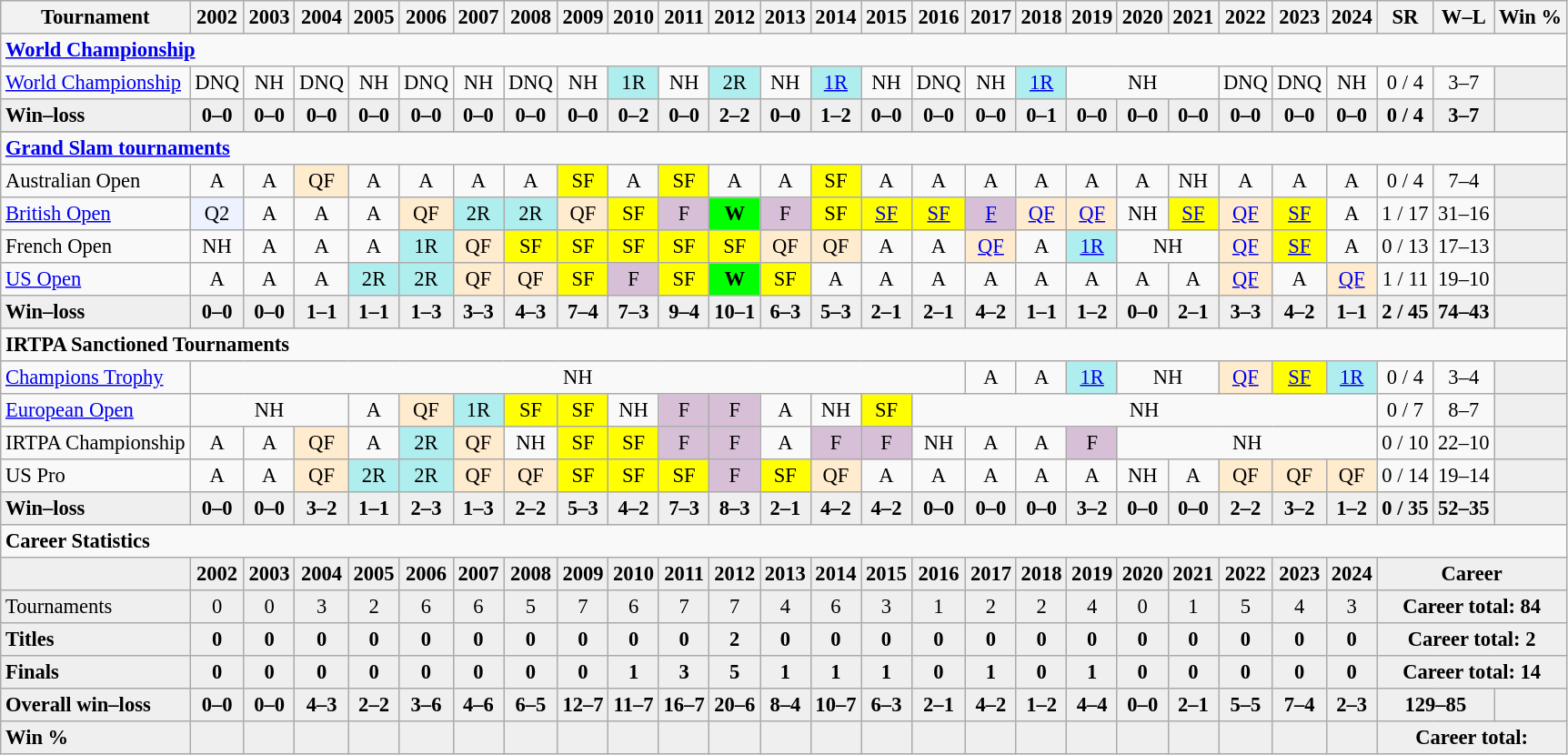<table class="wikitable nowrap" style=text-align:center;font-size:94%>
<tr>
<th>Tournament</th>
<th>2002</th>
<th>2003</th>
<th>2004</th>
<th>2005</th>
<th>2006</th>
<th>2007</th>
<th>2008</th>
<th>2009</th>
<th>2010</th>
<th>2011</th>
<th>2012</th>
<th>2013</th>
<th>2014</th>
<th>2015</th>
<th>2016</th>
<th>2017</th>
<th>2018</th>
<th>2019</th>
<th>2020</th>
<th>2021</th>
<th>2022</th>
<th>2023</th>
<th>2024</th>
<th>SR</th>
<th>W–L</th>
<th>Win %</th>
</tr>
<tr>
<td colspan="27" style="text-align:left"><strong><a href='#'>World Championship</a></strong></td>
</tr>
<tr>
<td align=left><a href='#'>World Championship</a></td>
<td>DNQ</td>
<td>NH</td>
<td>DNQ</td>
<td>NH</td>
<td>DNQ</td>
<td>NH</td>
<td>DNQ</td>
<td>NH</td>
<td bgcolor=afeeee>1R</td>
<td>NH</td>
<td bgcolor=afeeee>2R</td>
<td>NH</td>
<td bgcolor=afeeee><a href='#'>1R</a></td>
<td>NH</td>
<td>DNQ</td>
<td>NH</td>
<td bgcolor=afeeee><a href='#'>1R</a></td>
<td colspan=3>NH</td>
<td>DNQ</td>
<td>DNQ</td>
<td>NH</td>
<td>0 / 4</td>
<td>3–7</td>
<td bgcolor=efefef></td>
</tr>
<tr style=font-weight:bold;background:#efefef>
<td style=text-align:left>Win–loss</td>
<td>0–0</td>
<td>0–0</td>
<td>0–0</td>
<td>0–0</td>
<td>0–0</td>
<td>0–0</td>
<td>0–0</td>
<td>0–0</td>
<td>0–2</td>
<td>0–0</td>
<td>2–2</td>
<td>0–0</td>
<td>1–2</td>
<td>0–0</td>
<td>0–0</td>
<td>0–0</td>
<td>0–1</td>
<td>0–0</td>
<td>0–0</td>
<td>0–0</td>
<td>0–0</td>
<td>0–0</td>
<td>0–0</td>
<td>0 / 4</td>
<td>3–7</td>
<td bgcolor=efefef></td>
</tr>
<tr style=font-weight:bold;background:#efefef>
</tr>
<tr>
<td colspan="27" style="text-align:left"><strong><a href='#'>Grand Slam tournaments</a></strong></td>
</tr>
<tr>
<td align=left>Australian Open</td>
<td>A</td>
<td>A</td>
<td bgcolor=ffebcd>QF</td>
<td>A</td>
<td>A</td>
<td>A</td>
<td>A</td>
<td style="background:yellow;">SF</td>
<td>A</td>
<td style="background:yellow;">SF</td>
<td>A</td>
<td>A</td>
<td style="background:yellow;">SF</td>
<td>A</td>
<td>A</td>
<td>A</td>
<td>A</td>
<td>A</td>
<td>A</td>
<td>NH</td>
<td>A</td>
<td>A</td>
<td>A</td>
<td>0 / 4</td>
<td>7–4</td>
<td bgcolor=efefef></td>
</tr>
<tr>
<td align=left><a href='#'>British Open</a></td>
<td bgcolor=ecf2ff>Q2</td>
<td>A</td>
<td>A</td>
<td>A</td>
<td bgcolor=ffebcd>QF</td>
<td bgcolor=afeeee>2R</td>
<td bgcolor=afeeee>2R</td>
<td bgcolor=ffebcd>QF</td>
<td style="background:yellow;">SF</td>
<td style="background:thistle;">F</td>
<td bgcolor=lime><strong>W</strong></td>
<td style="background:thistle;">F</td>
<td style="background:yellow;">SF</td>
<td style="background:yellow;"><a href='#'>SF</a></td>
<td style="background:yellow;"><a href='#'>SF</a></td>
<td style="background:thistle;"><a href='#'>F</a></td>
<td bgcolor=ffebcd><a href='#'>QF</a></td>
<td bgcolor=ffebcd><a href='#'>QF</a></td>
<td>NH</td>
<td style="background:yellow;"><a href='#'>SF</a></td>
<td bgcolor=ffebcd><a href='#'>QF</a></td>
<td style="background:yellow;"><a href='#'>SF</a></td>
<td>A</td>
<td>1 / 17</td>
<td>31–16</td>
<td bgcolor=efefef></td>
</tr>
<tr>
<td align=left>French Open</td>
<td>NH</td>
<td>A</td>
<td>A</td>
<td>A</td>
<td bgcolor=afeeee>1R</td>
<td bgcolor=ffebcd>QF</td>
<td style="background:yellow;">SF</td>
<td style="background:yellow;">SF</td>
<td style="background:yellow;">SF</td>
<td style="background:yellow;">SF</td>
<td style="background:yellow;">SF</td>
<td bgcolor=ffebcd>QF</td>
<td bgcolor=ffebcd>QF</td>
<td>A</td>
<td>A</td>
<td bgcolor=ffebcd><a href='#'>QF</a></td>
<td>A</td>
<td bgcolor=afeeee><a href='#'>1R</a></td>
<td colspan=2>NH</td>
<td bgcolor=ffebcd><a href='#'>QF</a></td>
<td style="background:yellow;"><a href='#'>SF</a></td>
<td>A</td>
<td>0 / 13</td>
<td>17–13</td>
<td bgcolor=efefef></td>
</tr>
<tr>
<td align=left><a href='#'>US Open</a></td>
<td>A</td>
<td>A</td>
<td>A</td>
<td bgcolor=afeeee>2R</td>
<td bgcolor=afeeee>2R</td>
<td bgcolor=ffebcd>QF</td>
<td bgcolor=ffebcd>QF</td>
<td style="background:yellow;">SF</td>
<td style="background:thistle;">F</td>
<td style="background:yellow;">SF</td>
<td bgcolor=lime><strong>W</strong></td>
<td style="background:yellow;">SF</td>
<td>A</td>
<td>A</td>
<td>A</td>
<td>A</td>
<td>A</td>
<td>A</td>
<td>A</td>
<td>A</td>
<td bgcolor=ffebcd><a href='#'>QF</a></td>
<td>A</td>
<td bgcolor=ffebcd><a href='#'>QF</a></td>
<td>1 / 11</td>
<td>19–10</td>
<td bgcolor=efefef></td>
</tr>
<tr style=font-weight:bold;background:#efefef>
<td style=text-align:left>Win–loss</td>
<td>0–0</td>
<td>0–0</td>
<td>1–1</td>
<td>1–1</td>
<td>1–3</td>
<td>3–3</td>
<td>4–3</td>
<td>7–4</td>
<td>7–3</td>
<td>9–4</td>
<td>10–1</td>
<td>6–3</td>
<td>5–3</td>
<td>2–1</td>
<td>2–1</td>
<td>4–2</td>
<td>1–1</td>
<td>1–2</td>
<td>0–0</td>
<td>2–1</td>
<td>3–3</td>
<td>4–2</td>
<td>1–1</td>
<td>2 / 45</td>
<td>74–43</td>
<td bgcolor=efefef></td>
</tr>
<tr>
<td colspan="27" style="text-align:left"><strong>IRTPA Sanctioned Tournaments</strong></td>
</tr>
<tr>
<td align=left><a href='#'>Champions Trophy</a></td>
<td colspan=15>NH</td>
<td>A</td>
<td>A</td>
<td bgcolor=afeeee><a href='#'>1R</a></td>
<td colspan=2>NH</td>
<td bgcolor=ffebcd><a href='#'>QF</a></td>
<td style="background:yellow;"><a href='#'>SF</a></td>
<td bgcolor=afeeee><a href='#'>1R</a></td>
<td>0 / 4</td>
<td>3–4</td>
<td bgcolor=efefef></td>
</tr>
<tr>
<td align=left><a href='#'>European Open</a></td>
<td colspan=3>NH</td>
<td>A</td>
<td bgcolor=ffebcd>QF</td>
<td bgcolor=afeeee>1R</td>
<td style="background:yellow;">SF</td>
<td style="background:yellow;">SF</td>
<td>NH</td>
<td style="background:thistle;">F</td>
<td style="background:thistle;">F</td>
<td>A</td>
<td>NH</td>
<td style="background:yellow;">SF</td>
<td colspan=9>NH</td>
<td>0 / 7</td>
<td>8–7</td>
<td bgcolor=efefef></td>
</tr>
<tr>
<td align=left>IRTPA Championship</td>
<td>A</td>
<td>A</td>
<td bgcolor=ffebcd>QF</td>
<td>A</td>
<td bgcolor=afeeee>2R</td>
<td bgcolor=ffebcd>QF</td>
<td>NH</td>
<td style="background:yellow;">SF</td>
<td style="background:yellow;">SF</td>
<td style="background:thistle;">F</td>
<td style="background:thistle;">F</td>
<td>A</td>
<td style="background:thistle;">F</td>
<td style="background:thistle;">F</td>
<td>NH</td>
<td>A</td>
<td>A</td>
<td style="background:thistle;">F</td>
<td colspan=5>NH</td>
<td>0 / 10</td>
<td>22–10</td>
<td bgcolor=efefef></td>
</tr>
<tr>
<td align=left>US Pro</td>
<td>A</td>
<td>A</td>
<td bgcolor=ffebcd>QF</td>
<td bgcolor=afeeee>2R</td>
<td bgcolor=afeeee>2R</td>
<td bgcolor=ffebcd>QF</td>
<td bgcolor=ffebcd>QF</td>
<td style="background:yellow;">SF</td>
<td style="background:yellow;">SF</td>
<td style="background:yellow;">SF</td>
<td style="background:thistle;">F</td>
<td style="background:yellow;">SF</td>
<td bgcolor=ffebcd>QF</td>
<td>A</td>
<td>A</td>
<td>A</td>
<td>A</td>
<td>A</td>
<td>NH</td>
<td>A</td>
<td bgcolor=ffebcd>QF</td>
<td bgcolor=ffebcd>QF</td>
<td bgcolor=ffebcd>QF</td>
<td>0 / 14</td>
<td>19–14</td>
<td bgcolor=efefef></td>
</tr>
<tr style=font-weight:bold;background:#efefef>
<td style=text-align:left>Win–loss</td>
<td>0–0</td>
<td>0–0</td>
<td>3–2</td>
<td>1–1</td>
<td>2–3</td>
<td>1–3</td>
<td>2–2</td>
<td>5–3</td>
<td>4–2</td>
<td>7–3</td>
<td>8–3</td>
<td>2–1</td>
<td>4–2</td>
<td>4–2</td>
<td>0–0</td>
<td>0–0</td>
<td>0–0</td>
<td>3–2</td>
<td>0–0</td>
<td>0–0</td>
<td>2–2</td>
<td>3–2</td>
<td>1–2</td>
<td>0 / 35</td>
<td>52–35</td>
<td bgcolor=efefef></td>
</tr>
<tr>
<td colspan="27" style="text-align:left"><strong>Career Statistics</strong></td>
</tr>
<tr style="font-weight:bold;background:#EFEFEF;">
<td></td>
<td>2002</td>
<td>2003</td>
<td>2004</td>
<td>2005</td>
<td>2006</td>
<td>2007</td>
<td>2008</td>
<td>2009</td>
<td>2010</td>
<td>2011</td>
<td>2012</td>
<td>2013</td>
<td>2014</td>
<td>2015</td>
<td>2016</td>
<td>2017</td>
<td>2018</td>
<td>2019</td>
<td>2020</td>
<td>2021</td>
<td>2022</td>
<td>2023</td>
<td>2024</td>
<td colspan=3>Career</td>
</tr>
<tr style="background:#EFEFEF">
<td align=left>Tournaments</td>
<td>0</td>
<td>0</td>
<td>3</td>
<td>2</td>
<td>6</td>
<td>6</td>
<td>5</td>
<td>7</td>
<td>6</td>
<td>7</td>
<td>7</td>
<td>4</td>
<td>6</td>
<td>3</td>
<td>1</td>
<td>2</td>
<td>2</td>
<td>4</td>
<td>0</td>
<td>1</td>
<td>5</td>
<td>4</td>
<td>3</td>
<td colspan="3"><strong>Career total: 84</strong></td>
</tr>
<tr style=font-weight:bold;background:#efefef>
<td style=text-align:left>Titles</td>
<td>0</td>
<td>0</td>
<td>0</td>
<td>0</td>
<td>0</td>
<td>0</td>
<td>0</td>
<td>0</td>
<td>0</td>
<td>0</td>
<td>2</td>
<td>0</td>
<td>0</td>
<td>0</td>
<td>0</td>
<td>0</td>
<td>0</td>
<td>0</td>
<td>0</td>
<td>0</td>
<td>0</td>
<td>0</td>
<td>0</td>
<td colspan="3"><strong>Career total: 2</strong></td>
</tr>
<tr style=font-weight:bold;background:#efefef>
<td style=text-align:left>Finals</td>
<td>0</td>
<td>0</td>
<td>0</td>
<td>0</td>
<td>0</td>
<td>0</td>
<td>0</td>
<td>0</td>
<td>1</td>
<td>3</td>
<td>5</td>
<td>1</td>
<td>1</td>
<td>1</td>
<td>0</td>
<td>1</td>
<td>0</td>
<td>1</td>
<td>0</td>
<td>0</td>
<td>0</td>
<td>0</td>
<td>0</td>
<td colspan="3"><strong>Career total: 14</strong></td>
</tr>
<tr style=font-weight:bold;background:#efefef>
<td style=text-align:left>Overall win–loss</td>
<td>0–0</td>
<td>0–0</td>
<td>4–3</td>
<td>2–2</td>
<td>3–6</td>
<td>4–6</td>
<td>6–5</td>
<td>12–7</td>
<td>11–7</td>
<td>16–7</td>
<td>20–6</td>
<td>8–4</td>
<td>10–7</td>
<td>6–3</td>
<td>2–1</td>
<td>4–2</td>
<td>1–2</td>
<td>4–4</td>
<td>0–0</td>
<td>2–1</td>
<td>5–5</td>
<td>7–4</td>
<td>2–3</td>
<td colspan="2">129–85</td>
<td></td>
</tr>
<tr style=font-weight:bold;background:#efefef>
<td align=left>Win %</td>
<td></td>
<td></td>
<td></td>
<td></td>
<td></td>
<td></td>
<td></td>
<td></td>
<td></td>
<td></td>
<td></td>
<td></td>
<td></td>
<td></td>
<td></td>
<td></td>
<td></td>
<td></td>
<td></td>
<td></td>
<td></td>
<td></td>
<td></td>
<td colspan="3"><strong>Career total: </strong></td>
</tr>
</table>
